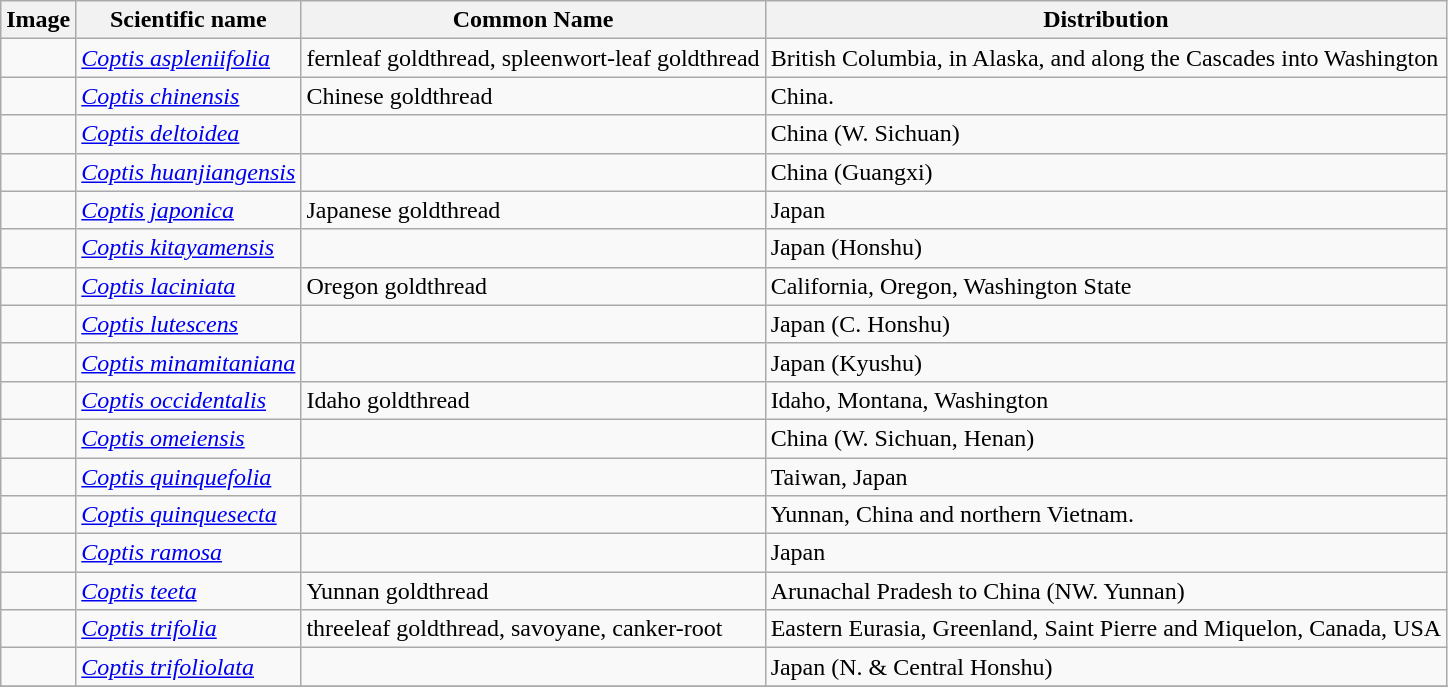<table class="wikitable">
<tr>
<th>Image</th>
<th>Scientific name</th>
<th>Common Name</th>
<th>Distribution</th>
</tr>
<tr>
<td></td>
<td><em><a href='#'>Coptis aspleniifolia</a></em> </td>
<td>fernleaf goldthread, spleenwort-leaf goldthread</td>
<td>British Columbia, in Alaska, and along the Cascades into Washington</td>
</tr>
<tr>
<td></td>
<td><em><a href='#'>Coptis chinensis</a></em> </td>
<td>Chinese goldthread</td>
<td>China.</td>
</tr>
<tr>
<td></td>
<td><em><a href='#'>Coptis deltoidea</a></em> </td>
<td></td>
<td>China (W. Sichuan)</td>
</tr>
<tr>
<td></td>
<td><em><a href='#'>Coptis huanjiangensis</a></em> </td>
<td></td>
<td>China (Guangxi)</td>
</tr>
<tr>
<td></td>
<td><em><a href='#'>Coptis japonica</a></em> </td>
<td>Japanese goldthread</td>
<td>Japan</td>
</tr>
<tr>
<td></td>
<td><em><a href='#'>Coptis kitayamensis</a></em> </td>
<td></td>
<td>Japan (Honshu)</td>
</tr>
<tr>
<td></td>
<td><em><a href='#'>Coptis laciniata</a></em> </td>
<td>Oregon goldthread</td>
<td>California, Oregon, Washington State</td>
</tr>
<tr>
<td></td>
<td><em><a href='#'>Coptis lutescens</a></em> </td>
<td></td>
<td>Japan (C. Honshu)</td>
</tr>
<tr>
<td></td>
<td><em><a href='#'>Coptis minamitaniana</a></em> </td>
<td></td>
<td>Japan (Kyushu)</td>
</tr>
<tr>
<td></td>
<td><em><a href='#'>Coptis occidentalis</a></em> </td>
<td>Idaho goldthread</td>
<td>Idaho, Montana, Washington</td>
</tr>
<tr>
<td></td>
<td><em><a href='#'>Coptis omeiensis</a></em> </td>
<td></td>
<td>China (W. Sichuan, Henan)</td>
</tr>
<tr>
<td></td>
<td><em><a href='#'>Coptis quinquefolia</a></em> </td>
<td></td>
<td>Taiwan, Japan</td>
</tr>
<tr>
<td></td>
<td><em><a href='#'>Coptis quinquesecta</a></em> </td>
<td></td>
<td>Yunnan, China and northern Vietnam.</td>
</tr>
<tr>
<td></td>
<td><em><a href='#'>Coptis ramosa</a></em> </td>
<td></td>
<td>Japan</td>
</tr>
<tr>
<td></td>
<td><em><a href='#'>Coptis teeta</a></em> </td>
<td>Yunnan goldthread</td>
<td>Arunachal Pradesh to China (NW. Yunnan)</td>
</tr>
<tr>
<td></td>
<td><em><a href='#'>Coptis trifolia</a></em> </td>
<td>threeleaf goldthread, savoyane, canker-root</td>
<td>Eastern Eurasia, Greenland, Saint Pierre and Miquelon, Canada, USA</td>
</tr>
<tr>
<td></td>
<td><em><a href='#'>Coptis trifoliolata</a></em> </td>
<td></td>
<td>Japan (N. & Central Honshu)</td>
</tr>
<tr>
</tr>
</table>
